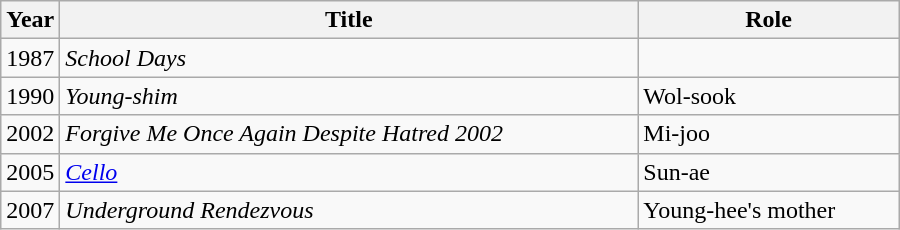<table class="wikitable" style="width:600px">
<tr>
<th width=10>Year</th>
<th>Title</th>
<th>Role</th>
</tr>
<tr>
<td>1987</td>
<td><em>School Days</em></td>
<td></td>
</tr>
<tr>
<td>1990</td>
<td><em>Young-shim</em></td>
<td>Wol-sook</td>
</tr>
<tr>
<td>2002</td>
<td><em>Forgive Me Once Again Despite Hatred 2002</em></td>
<td>Mi-joo</td>
</tr>
<tr>
<td>2005</td>
<td><em><a href='#'>Cello</a></em></td>
<td>Sun-ae</td>
</tr>
<tr>
<td>2007</td>
<td><em>Underground Rendezvous</em></td>
<td>Young-hee's mother</td>
</tr>
</table>
